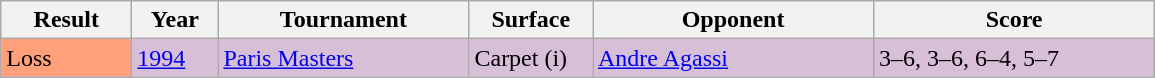<table class="sortable wikitable">
<tr>
<th width="80">Result</th>
<th width="50">Year</th>
<th width="160">Tournament</th>
<th width="75">Surface</th>
<th width="180">Opponent</th>
<th width="180" class="unsortable">Score</th>
</tr>
<tr bgcolor=thistle>
<td bgcolor=#ffa07a>Loss</td>
<td><a href='#'>1994</a></td>
<td><a href='#'>Paris Masters</a></td>
<td>Carpet (i)</td>
<td> <a href='#'>Andre Agassi</a></td>
<td>3–6, 3–6, 6–4, 5–7</td>
</tr>
</table>
